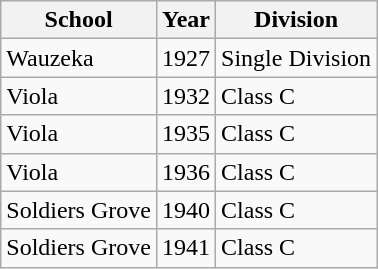<table class="wikitable">
<tr>
<th>School</th>
<th>Year</th>
<th>Division</th>
</tr>
<tr>
<td>Wauzeka</td>
<td>1927</td>
<td>Single Division</td>
</tr>
<tr>
<td>Viola</td>
<td>1932</td>
<td>Class C</td>
</tr>
<tr>
<td>Viola</td>
<td>1935</td>
<td>Class C</td>
</tr>
<tr>
<td>Viola</td>
<td>1936</td>
<td>Class C</td>
</tr>
<tr>
<td>Soldiers Grove</td>
<td>1940</td>
<td>Class C</td>
</tr>
<tr>
<td>Soldiers Grove</td>
<td>1941</td>
<td>Class C</td>
</tr>
</table>
